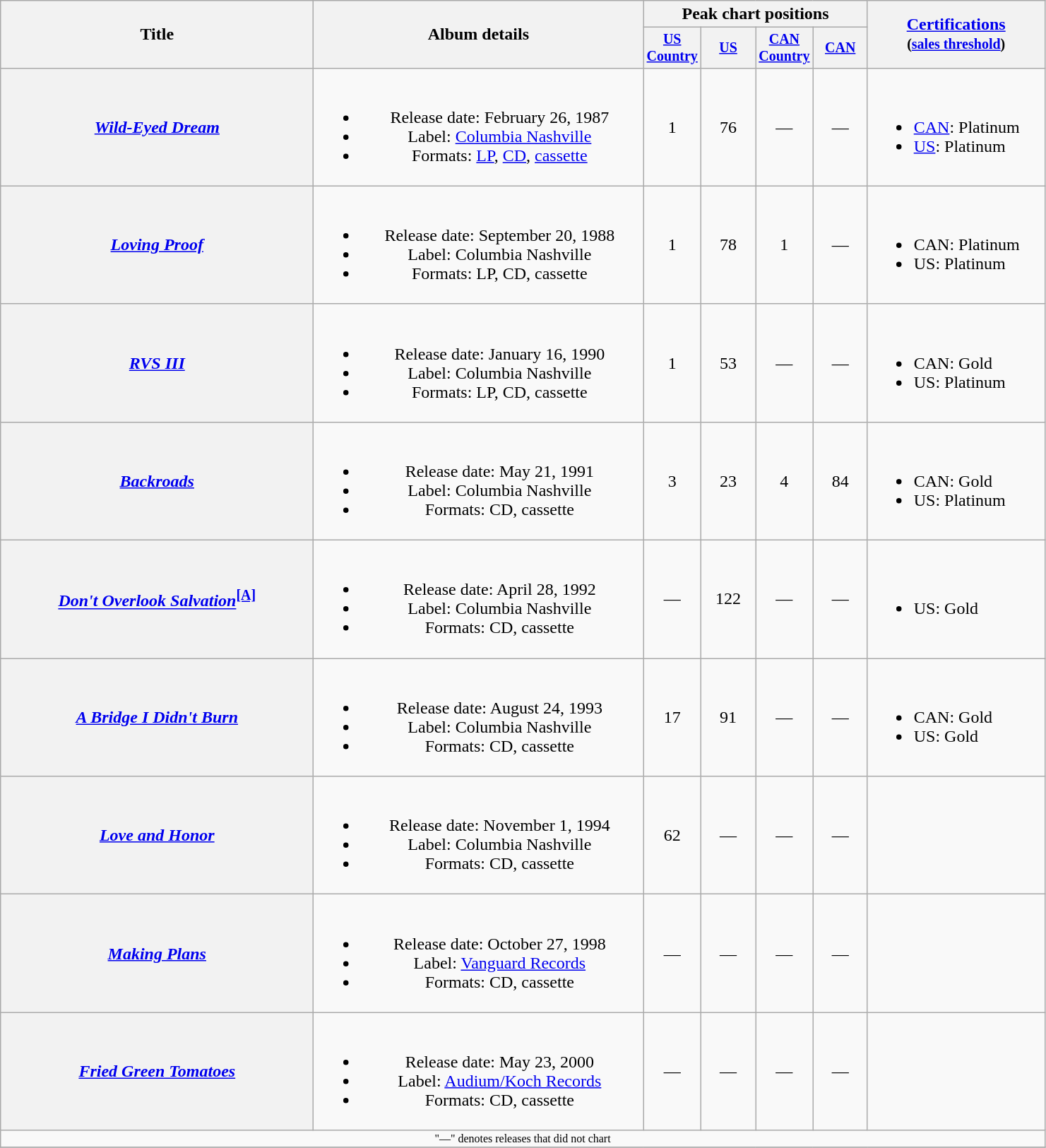<table class="wikitable plainrowheaders" style="text-align:center;">
<tr>
<th rowspan="2" style="width:18em;">Title</th>
<th rowspan="2" style="width:19em;">Album details</th>
<th colspan="4">Peak chart positions</th>
<th rowspan="2" style="width:10em;"><a href='#'>Certifications</a><br><small>(<a href='#'>sales threshold</a>)</small></th>
</tr>
<tr style="font-size:smaller;">
<th width="45"><a href='#'>US Country</a><br></th>
<th width="45"><a href='#'>US</a><br></th>
<th width="45"><a href='#'>CAN Country</a><br></th>
<th width="45"><a href='#'>CAN</a><br></th>
</tr>
<tr>
<th scope="row"><em><a href='#'>Wild-Eyed Dream</a></em></th>
<td><br><ul><li>Release date: February 26, 1987</li><li>Label: <a href='#'>Columbia Nashville</a></li><li>Formats: <a href='#'>LP</a>, <a href='#'>CD</a>, <a href='#'>cassette</a></li></ul></td>
<td>1</td>
<td>76</td>
<td>—</td>
<td>—</td>
<td align="left"><br><ul><li><a href='#'>CAN</a>: Platinum</li><li><a href='#'>US</a>: Platinum</li></ul></td>
</tr>
<tr>
<th scope="row"><em><a href='#'>Loving Proof</a></em></th>
<td><br><ul><li>Release date: September 20, 1988</li><li>Label: Columbia Nashville</li><li>Formats: LP, CD, cassette</li></ul></td>
<td>1</td>
<td>78</td>
<td>1</td>
<td>—</td>
<td align="left"><br><ul><li>CAN: Platinum</li><li>US: Platinum</li></ul></td>
</tr>
<tr>
<th scope="row"><em><a href='#'>RVS III</a></em></th>
<td><br><ul><li>Release date: January 16, 1990</li><li>Label: Columbia Nashville</li><li>Formats: LP, CD, cassette</li></ul></td>
<td>1</td>
<td>53</td>
<td>—</td>
<td>—</td>
<td align="left"><br><ul><li>CAN: Gold</li><li>US: Platinum</li></ul></td>
</tr>
<tr>
<th scope="row"><em><a href='#'>Backroads</a></em></th>
<td><br><ul><li>Release date: May 21, 1991</li><li>Label: Columbia Nashville</li><li>Formats: CD, cassette</li></ul></td>
<td>3</td>
<td>23</td>
<td>4</td>
<td>84</td>
<td align="left"><br><ul><li>CAN: Gold</li><li>US: Platinum</li></ul></td>
</tr>
<tr>
<th scope="row"><em><a href='#'>Don't Overlook Salvation</a></em><sup><span></span><a href='#'><strong>[A]</strong></a></sup></th>
<td><br><ul><li>Release date: April 28, 1992</li><li>Label: Columbia Nashville</li><li>Formats: CD, cassette</li></ul></td>
<td>—</td>
<td>122</td>
<td>—</td>
<td>—</td>
<td align="left"><br><ul><li>US: Gold</li></ul></td>
</tr>
<tr>
<th scope="row"><em><a href='#'>A Bridge I Didn't Burn</a></em></th>
<td><br><ul><li>Release date: August 24, 1993</li><li>Label: Columbia Nashville</li><li>Formats: CD, cassette</li></ul></td>
<td>17</td>
<td>91</td>
<td>—</td>
<td>—</td>
<td align="left"><br><ul><li>CAN: Gold</li><li>US: Gold</li></ul></td>
</tr>
<tr>
<th scope="row"><em><a href='#'>Love and Honor</a></em></th>
<td><br><ul><li>Release date: November 1, 1994</li><li>Label: Columbia Nashville</li><li>Formats: CD, cassette</li></ul></td>
<td>62</td>
<td>—</td>
<td>—</td>
<td>—</td>
<td></td>
</tr>
<tr>
<th scope="row"><em><a href='#'>Making Plans</a></em></th>
<td><br><ul><li>Release date: October 27, 1998</li><li>Label: <a href='#'>Vanguard Records</a></li><li>Formats: CD, cassette</li></ul></td>
<td>—</td>
<td>—</td>
<td>—</td>
<td>—</td>
<td></td>
</tr>
<tr>
<th scope="row"><em><a href='#'>Fried Green Tomatoes</a></em></th>
<td><br><ul><li>Release date: May 23, 2000</li><li>Label: <a href='#'>Audium/Koch Records</a></li><li>Formats: CD, cassette</li></ul></td>
<td>—</td>
<td>—</td>
<td>—</td>
<td>—</td>
<td></td>
</tr>
<tr>
<td colspan="10" style="font-size:8pt">"—" denotes releases that did not chart</td>
</tr>
<tr>
</tr>
</table>
